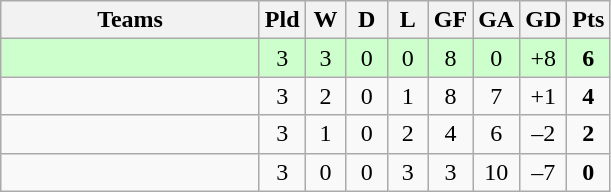<table class="wikitable" style="text-align: center;">
<tr>
<th width=165>Teams</th>
<th width=20>Pld</th>
<th width=20>W</th>
<th width=20>D</th>
<th width=20>L</th>
<th width=20>GF</th>
<th width=20>GA</th>
<th width=20>GD</th>
<th width=20>Pts</th>
</tr>
<tr align=center style="background:#ccffcc;">
<td style="text-align:left;"></td>
<td>3</td>
<td>3</td>
<td>0</td>
<td>0</td>
<td>8</td>
<td>0</td>
<td>+8</td>
<td><strong>6</strong></td>
</tr>
<tr align=center>
<td style="text-align:left;"></td>
<td>3</td>
<td>2</td>
<td>0</td>
<td>1</td>
<td>8</td>
<td>7</td>
<td>+1</td>
<td><strong>4</strong></td>
</tr>
<tr align=center>
<td style="text-align:left;"></td>
<td>3</td>
<td>1</td>
<td>0</td>
<td>2</td>
<td>4</td>
<td>6</td>
<td>–2</td>
<td><strong>2</strong></td>
</tr>
<tr align=center>
<td style="text-align:left;"></td>
<td>3</td>
<td>0</td>
<td>0</td>
<td>3</td>
<td>3</td>
<td>10</td>
<td>–7</td>
<td><strong>0</strong></td>
</tr>
</table>
